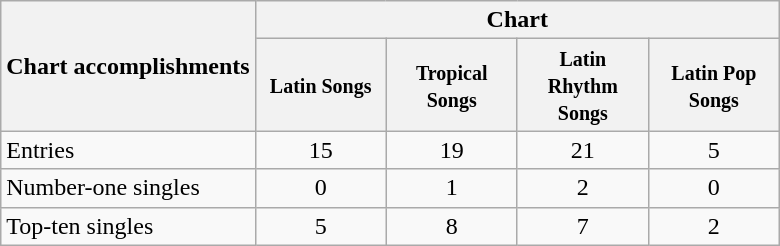<table class="wikitable">
<tr>
<th rowspan="2">Chart accomplishments</th>
<th colspan="4">Chart</th>
</tr>
<tr>
<th width="80"><small>Latin Songs</small></th>
<th width="80"><small>Tropical Songs</small></th>
<th width="80"><small>Latin Rhythm Songs</small></th>
<th width="80"><small>Latin Pop Songs</small></th>
</tr>
<tr>
<td>Entries</td>
<td align="center">15</td>
<td align="center">19</td>
<td align="center">21</td>
<td align="center">5</td>
</tr>
<tr>
<td>Number-one singles</td>
<td align="center">0</td>
<td align="center">1</td>
<td align="center">2</td>
<td align="center">0</td>
</tr>
<tr>
<td>Top-ten singles</td>
<td align="center">5</td>
<td align="center">8</td>
<td align="center">7</td>
<td align="center">2</td>
</tr>
</table>
